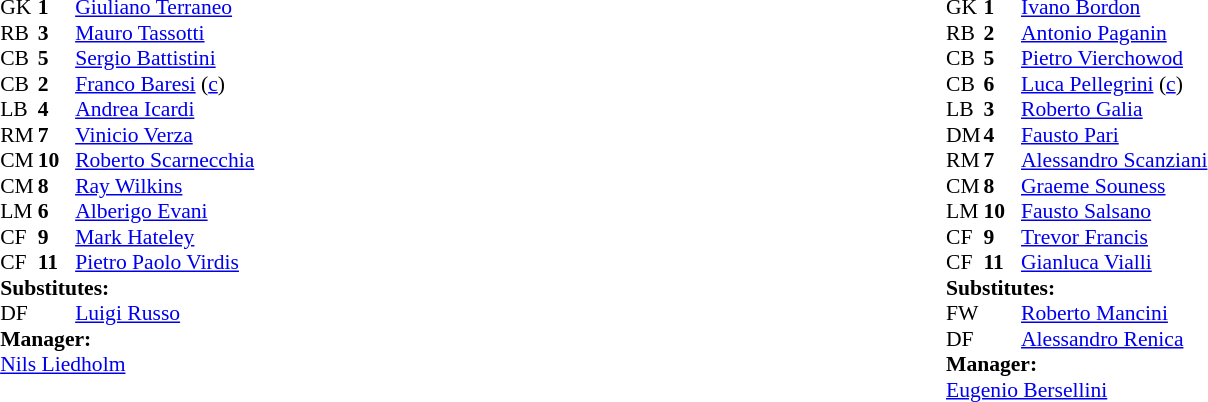<table width="100%">
<tr>
<td valign="top" width="50%"><br><table style="font-size: 90%" cellspacing="0" cellpadding="0" align=center>
<tr>
<th width="25"></th>
<th width="25"></th>
</tr>
<tr>
<td>GK</td>
<td><strong>1</strong></td>
<td> <a href='#'>Giuliano Terraneo</a></td>
</tr>
<tr>
<td>RB</td>
<td><strong>3</strong></td>
<td> <a href='#'>Mauro Tassotti</a></td>
</tr>
<tr>
<td>CB</td>
<td><strong>5</strong></td>
<td> <a href='#'>Sergio Battistini</a></td>
</tr>
<tr>
<td>CB</td>
<td><strong>2</strong></td>
<td> <a href='#'>Franco Baresi</a> (<a href='#'>c</a>)</td>
</tr>
<tr>
<td>LB</td>
<td><strong>4</strong></td>
<td> <a href='#'>Andrea Icardi</a></td>
</tr>
<tr>
<td>RM</td>
<td><strong>7</strong></td>
<td> <a href='#'>Vinicio Verza</a></td>
</tr>
<tr>
<td>CM</td>
<td><strong>10</strong></td>
<td> <a href='#'>Roberto Scarnecchia</a></td>
<td></td>
<td></td>
</tr>
<tr>
<td>CM</td>
<td><strong>8</strong></td>
<td> <a href='#'>Ray Wilkins</a></td>
</tr>
<tr>
<td>LM</td>
<td><strong>6</strong></td>
<td> <a href='#'>Alberigo Evani</a></td>
</tr>
<tr>
<td>CF</td>
<td><strong>9</strong></td>
<td> <a href='#'>Mark Hateley</a></td>
</tr>
<tr>
<td>CF</td>
<td><strong>11</strong></td>
<td> <a href='#'>Pietro Paolo Virdis</a></td>
</tr>
<tr>
<td colspan=4><strong>Substitutes:</strong></td>
</tr>
<tr>
<td>DF</td>
<td></td>
<td> <a href='#'>Luigi Russo</a></td>
<td></td>
<td></td>
</tr>
<tr>
<td colspan=4><strong>Manager:</strong></td>
</tr>
<tr>
<td colspan="4"> <a href='#'>Nils Liedholm</a></td>
</tr>
</table>
</td>
<td valign="top"></td>
<td valign="top" width="50%"><br><table style="font-size: 90%" cellspacing="0" cellpadding="0" align=center>
<tr>
<th width=25></th>
<th width=25></th>
</tr>
<tr>
<td>GK</td>
<td><strong>1</strong></td>
<td> <a href='#'>Ivano Bordon</a></td>
</tr>
<tr>
<td>RB</td>
<td><strong>2</strong></td>
<td> <a href='#'>Antonio Paganin</a></td>
</tr>
<tr>
<td>CB</td>
<td><strong>5</strong></td>
<td> <a href='#'>Pietro Vierchowod</a></td>
</tr>
<tr>
<td>CB</td>
<td><strong>6</strong></td>
<td> <a href='#'>Luca Pellegrini</a> (<a href='#'>c</a>)</td>
</tr>
<tr>
<td>LB</td>
<td><strong>3</strong></td>
<td> <a href='#'>Roberto Galia</a></td>
</tr>
<tr>
<td>DM</td>
<td><strong>4</strong></td>
<td> <a href='#'>Fausto Pari</a></td>
</tr>
<tr>
<td>RM</td>
<td><strong>7</strong></td>
<td> <a href='#'>Alessandro Scanziani</a></td>
</tr>
<tr>
<td>CM</td>
<td><strong>8</strong></td>
<td> <a href='#'>Graeme Souness</a></td>
</tr>
<tr>
<td>LM</td>
<td><strong>10</strong></td>
<td> <a href='#'>Fausto Salsano</a></td>
<td></td>
<td></td>
</tr>
<tr>
<td>CF</td>
<td><strong>9</strong></td>
<td> <a href='#'>Trevor Francis</a></td>
<td></td>
<td></td>
</tr>
<tr>
<td>CF</td>
<td><strong>11</strong></td>
<td> <a href='#'>Gianluca Vialli</a></td>
</tr>
<tr>
<td colspan=4><strong>Substitutes:</strong></td>
</tr>
<tr>
<td>FW</td>
<td></td>
<td> <a href='#'>Roberto Mancini</a></td>
<td></td>
<td></td>
</tr>
<tr>
<td>DF</td>
<td></td>
<td> <a href='#'>Alessandro Renica</a></td>
<td></td>
<td></td>
</tr>
<tr>
<td colspan=4><strong>Manager:</strong></td>
</tr>
<tr>
<td colspan="4"> <a href='#'>Eugenio Bersellini</a></td>
</tr>
</table>
</td>
</tr>
</table>
